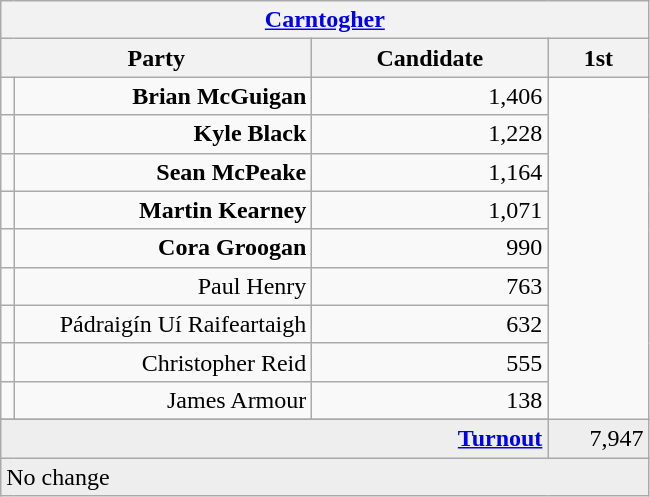<table class="wikitable">
<tr>
<th colspan="4" align="center"><a href='#'>Carntogher</a></th>
</tr>
<tr>
<th colspan="2" align="center" width=200>Party</th>
<th width=150>Candidate</th>
<th width=60>1st </th>
</tr>
<tr>
<td></td>
<td align="right"><strong>Brian McGuigan</strong></td>
<td align="right">1,406</td>
</tr>
<tr>
<td></td>
<td align="right"><strong>Kyle Black</strong></td>
<td align="right">1,228</td>
</tr>
<tr>
<td></td>
<td align="right"><strong>Sean McPeake</strong></td>
<td align="right">1,164</td>
</tr>
<tr>
<td></td>
<td align="right"><strong>Martin Kearney</strong></td>
<td align="right">1,071</td>
</tr>
<tr>
<td></td>
<td align="right"><strong>Cora Groogan</strong></td>
<td align="right">990</td>
</tr>
<tr>
<td></td>
<td align="right">Paul Henry</td>
<td align="right">763</td>
</tr>
<tr>
<td></td>
<td align="right">Pádraigín Uí Raifeartaigh</td>
<td align="right">632</td>
</tr>
<tr>
<td></td>
<td align="right">Christopher Reid</td>
<td align="right">555</td>
</tr>
<tr>
<td></td>
<td align="right">James Armour</td>
<td align="right">138</td>
</tr>
<tr>
</tr>
<tr bgcolor="EEEEEE">
<td colspan=3 align="right"><strong><a href='#'>Turnout</a></strong></td>
<td align="right">7,947</td>
</tr>
<tr bgcolor="EEEEEE">
<td colspan=4 bgcolor="EEEEEE">No change</td>
</tr>
</table>
